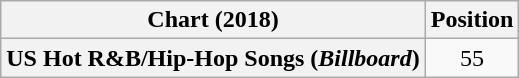<table class="wikitable plainrowheaders" style="text-align:center">
<tr>
<th scope="col">Chart (2018)</th>
<th scope="col">Position</th>
</tr>
<tr>
<th scope="row">US Hot R&B/Hip-Hop Songs (<em>Billboard</em>)</th>
<td>55</td>
</tr>
</table>
